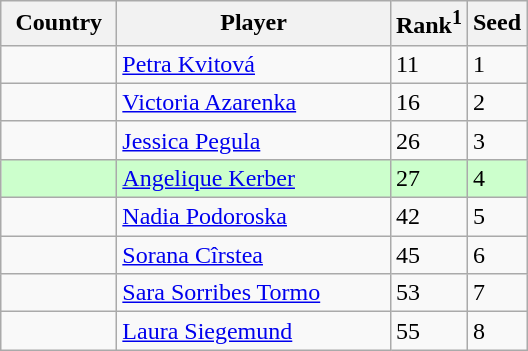<table class="wikitable" border="1">
<tr>
<th width="70">Country</th>
<th width="175">Player</th>
<th>Rank<sup>1</sup></th>
<th>Seed</th>
</tr>
<tr>
<td></td>
<td><a href='#'>Petra Kvitová</a></td>
<td>11</td>
<td>1</td>
</tr>
<tr>
<td></td>
<td><a href='#'>Victoria Azarenka</a></td>
<td>16</td>
<td>2</td>
</tr>
<tr>
<td></td>
<td><a href='#'>Jessica Pegula</a></td>
<td>26</td>
<td>3</td>
</tr>
<tr style="background:#cfc";>
<td></td>
<td><a href='#'>Angelique Kerber</a></td>
<td>27</td>
<td>4</td>
</tr>
<tr>
<td></td>
<td><a href='#'>Nadia Podoroska</a></td>
<td>42</td>
<td>5</td>
</tr>
<tr>
<td></td>
<td><a href='#'>Sorana Cîrstea</a></td>
<td>45</td>
<td>6</td>
</tr>
<tr>
<td></td>
<td><a href='#'>Sara Sorribes Tormo</a></td>
<td>53</td>
<td>7</td>
</tr>
<tr>
<td></td>
<td><a href='#'>Laura Siegemund</a></td>
<td>55</td>
<td>8</td>
</tr>
</table>
